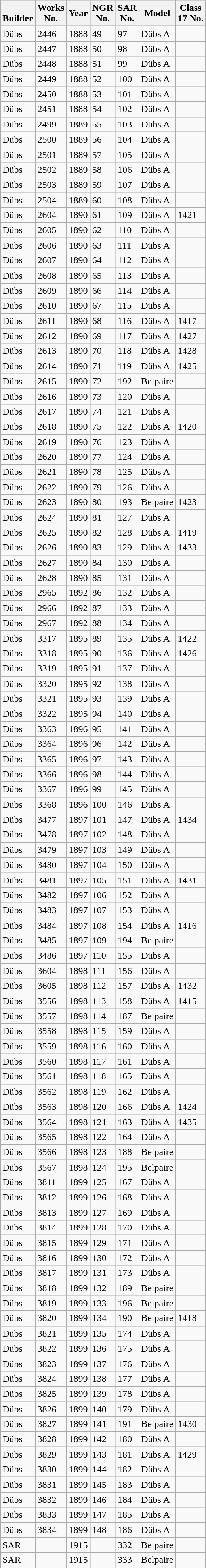<table class="wikitable collapsible collapsed sortable" style="margin:0.5em auto; font-size:100%;">
<tr>
<th><br>Builder</th>
<th>Works<br>No.</th>
<th>Year<br></th>
<th>NGR<br>No.</th>
<th>SAR<br>No.</th>
<th>Model<br></th>
<th>Class<br>17 No.</th>
</tr>
<tr>
<td>Dübs</td>
<td>2446</td>
<td>1888</td>
<td>49</td>
<td>97</td>
<td>Dübs A</td>
<td></td>
</tr>
<tr>
<td>Dübs</td>
<td>2447</td>
<td>1888</td>
<td>50</td>
<td>98</td>
<td>Dübs A</td>
<td></td>
</tr>
<tr>
<td>Dübs</td>
<td>2448</td>
<td>1888</td>
<td>51</td>
<td>99</td>
<td>Dübs A</td>
<td></td>
</tr>
<tr>
<td>Dübs</td>
<td>2449</td>
<td>1888</td>
<td>52</td>
<td>100</td>
<td>Dübs A</td>
<td></td>
</tr>
<tr>
<td>Dübs</td>
<td>2450</td>
<td>1888</td>
<td>53</td>
<td>101</td>
<td>Dübs A</td>
<td></td>
</tr>
<tr>
<td>Dübs</td>
<td>2451</td>
<td>1888</td>
<td>54</td>
<td>102</td>
<td>Dübs A</td>
<td></td>
</tr>
<tr>
<td>Dübs</td>
<td>2499</td>
<td>1889</td>
<td>55</td>
<td>103</td>
<td>Dübs A</td>
<td></td>
</tr>
<tr>
<td>Dübs</td>
<td>2500</td>
<td>1889</td>
<td>56</td>
<td>104</td>
<td>Dübs A</td>
<td></td>
</tr>
<tr>
<td>Dübs</td>
<td>2501</td>
<td>1889</td>
<td>57</td>
<td>105</td>
<td>Dübs A</td>
<td></td>
</tr>
<tr>
<td>Dübs</td>
<td>2502</td>
<td>1889</td>
<td>58</td>
<td>106</td>
<td>Dübs A</td>
<td></td>
</tr>
<tr>
<td>Dübs</td>
<td>2503</td>
<td>1889</td>
<td>59</td>
<td>107</td>
<td>Dübs A</td>
<td></td>
</tr>
<tr>
<td>Dübs</td>
<td>2504</td>
<td>1889</td>
<td>60</td>
<td>108</td>
<td>Dübs A</td>
<td></td>
</tr>
<tr>
<td>Dübs</td>
<td>2604</td>
<td>1890</td>
<td>61</td>
<td>109</td>
<td>Dübs A</td>
<td>1421</td>
</tr>
<tr>
<td>Dübs</td>
<td>2605</td>
<td>1890</td>
<td>62</td>
<td>110</td>
<td>Dübs A</td>
<td></td>
</tr>
<tr>
<td>Dübs</td>
<td>2606</td>
<td>1890</td>
<td>63</td>
<td>111</td>
<td>Dübs A</td>
<td></td>
</tr>
<tr>
<td>Dübs</td>
<td>2607</td>
<td>1890</td>
<td>64</td>
<td>112</td>
<td>Dübs A</td>
<td></td>
</tr>
<tr>
<td>Dübs</td>
<td>2608</td>
<td>1890</td>
<td>65</td>
<td>113</td>
<td>Dübs A</td>
<td></td>
</tr>
<tr>
<td>Dübs</td>
<td>2609</td>
<td>1890</td>
<td>66</td>
<td>114</td>
<td>Dübs A</td>
<td></td>
</tr>
<tr>
<td>Dübs</td>
<td>2610</td>
<td>1890</td>
<td>67</td>
<td>115</td>
<td>Dübs A</td>
<td></td>
</tr>
<tr>
<td>Dübs</td>
<td>2611</td>
<td>1890</td>
<td>68</td>
<td>116</td>
<td>Dübs A</td>
<td>1417</td>
</tr>
<tr>
<td>Dübs</td>
<td>2612</td>
<td>1890</td>
<td>69</td>
<td>117</td>
<td>Dübs A</td>
<td>1427</td>
</tr>
<tr>
<td>Dübs</td>
<td>2613</td>
<td>1890</td>
<td>70</td>
<td>118</td>
<td>Dübs A</td>
<td>1428</td>
</tr>
<tr>
<td>Dübs</td>
<td>2614</td>
<td>1890</td>
<td>71</td>
<td>119</td>
<td>Dübs A</td>
<td>1425</td>
</tr>
<tr>
<td>Dübs</td>
<td>2615</td>
<td>1890</td>
<td>72</td>
<td>192</td>
<td>Belpaire</td>
<td></td>
</tr>
<tr>
<td>Dübs</td>
<td>2616</td>
<td>1890</td>
<td>73</td>
<td>120</td>
<td>Dübs A</td>
<td></td>
</tr>
<tr>
<td>Dübs</td>
<td>2617</td>
<td>1890</td>
<td>74</td>
<td>121</td>
<td>Dübs A</td>
<td></td>
</tr>
<tr>
<td>Dübs</td>
<td>2618</td>
<td>1890</td>
<td>75</td>
<td>122</td>
<td>Dübs A</td>
<td>1420</td>
</tr>
<tr>
<td>Dübs</td>
<td>2619</td>
<td>1890</td>
<td>76</td>
<td>123</td>
<td>Dübs A</td>
<td></td>
</tr>
<tr>
<td>Dübs</td>
<td>2620</td>
<td>1890</td>
<td>77</td>
<td>124</td>
<td>Dübs A</td>
<td></td>
</tr>
<tr>
<td>Dübs</td>
<td>2621</td>
<td>1890</td>
<td>78</td>
<td>125</td>
<td>Dübs A</td>
<td></td>
</tr>
<tr>
<td>Dübs</td>
<td>2622</td>
<td>1890</td>
<td>79</td>
<td>126</td>
<td>Dübs A</td>
<td></td>
</tr>
<tr>
<td>Dübs</td>
<td>2623</td>
<td>1890</td>
<td>80</td>
<td>193</td>
<td>Belpaire</td>
<td>1423</td>
</tr>
<tr>
<td>Dübs</td>
<td>2624</td>
<td>1890</td>
<td>81</td>
<td>127</td>
<td>Dübs A</td>
<td></td>
</tr>
<tr>
<td>Dübs</td>
<td>2625</td>
<td>1890</td>
<td>82</td>
<td>128</td>
<td>Dübs A</td>
<td>1419</td>
</tr>
<tr>
<td>Dübs</td>
<td>2626</td>
<td>1890</td>
<td>83</td>
<td>129</td>
<td>Dübs A</td>
<td>1433</td>
</tr>
<tr>
<td>Dübs</td>
<td>2627</td>
<td>1890</td>
<td>84</td>
<td>130</td>
<td>Dübs A</td>
<td></td>
</tr>
<tr>
<td>Dübs</td>
<td>2628</td>
<td>1890</td>
<td>85</td>
<td>131</td>
<td>Dübs A</td>
<td></td>
</tr>
<tr>
<td>Dübs</td>
<td>2965</td>
<td>1892</td>
<td>86</td>
<td>132</td>
<td>Dübs A</td>
<td></td>
</tr>
<tr>
<td>Dübs</td>
<td>2966</td>
<td>1892</td>
<td>87</td>
<td>133</td>
<td>Dübs A</td>
<td></td>
</tr>
<tr>
<td>Dübs</td>
<td>2967</td>
<td>1892</td>
<td>88</td>
<td>134</td>
<td>Dübs A</td>
<td></td>
</tr>
<tr>
<td>Dübs</td>
<td>3317</td>
<td>1895</td>
<td>89</td>
<td>135</td>
<td>Dübs A</td>
<td>1422</td>
</tr>
<tr>
<td>Dübs</td>
<td>3318</td>
<td>1895</td>
<td>90</td>
<td>136</td>
<td>Dübs A</td>
<td>1426</td>
</tr>
<tr>
<td>Dübs</td>
<td>3319</td>
<td>1895</td>
<td>91</td>
<td>137</td>
<td>Dübs A</td>
<td></td>
</tr>
<tr>
<td>Dübs</td>
<td>3320</td>
<td>1895</td>
<td>92</td>
<td>138</td>
<td>Dübs A</td>
<td></td>
</tr>
<tr>
<td>Dübs</td>
<td>3321</td>
<td>1895</td>
<td>93</td>
<td>139</td>
<td>Dübs A</td>
<td></td>
</tr>
<tr>
<td>Dübs</td>
<td>3322</td>
<td>1895</td>
<td>94</td>
<td>140</td>
<td>Dübs A</td>
<td></td>
</tr>
<tr>
<td>Dübs</td>
<td>3363</td>
<td>1896</td>
<td>95</td>
<td>141</td>
<td>Dübs A</td>
<td></td>
</tr>
<tr>
<td>Dübs</td>
<td>3364</td>
<td>1896</td>
<td>96</td>
<td>142</td>
<td>Dübs A</td>
<td></td>
</tr>
<tr>
<td>Dübs</td>
<td>3365</td>
<td>1896</td>
<td>97</td>
<td>143</td>
<td>Dübs A</td>
<td></td>
</tr>
<tr>
<td>Dübs</td>
<td>3366</td>
<td>1896</td>
<td>98</td>
<td>144</td>
<td>Dübs A</td>
<td></td>
</tr>
<tr>
<td>Dübs</td>
<td>3367</td>
<td>1896</td>
<td>99</td>
<td>145</td>
<td>Dübs A</td>
<td></td>
</tr>
<tr>
<td>Dübs</td>
<td>3368</td>
<td>1896</td>
<td>100</td>
<td>146</td>
<td>Dübs A</td>
<td></td>
</tr>
<tr>
<td>Dübs</td>
<td>3477</td>
<td>1897</td>
<td>101</td>
<td>147</td>
<td>Dübs A</td>
<td>1434</td>
</tr>
<tr>
<td>Dübs</td>
<td>3478</td>
<td>1897</td>
<td>102</td>
<td>148</td>
<td>Dübs A</td>
<td></td>
</tr>
<tr>
<td>Dübs</td>
<td>3479</td>
<td>1897</td>
<td>103</td>
<td>149</td>
<td>Dübs A</td>
<td></td>
</tr>
<tr>
<td>Dübs</td>
<td>3480</td>
<td>1897</td>
<td>104</td>
<td>150</td>
<td>Dübs A</td>
<td></td>
</tr>
<tr>
<td>Dübs</td>
<td>3481</td>
<td>1897</td>
<td>105</td>
<td>151</td>
<td>Dübs A</td>
<td>1431</td>
</tr>
<tr>
<td>Dübs</td>
<td>3482</td>
<td>1897</td>
<td>106</td>
<td>152</td>
<td>Dübs A</td>
<td></td>
</tr>
<tr>
<td>Dübs</td>
<td>3483</td>
<td>1897</td>
<td>107</td>
<td>153</td>
<td>Dübs A</td>
<td></td>
</tr>
<tr>
<td>Dübs</td>
<td>3484</td>
<td>1897</td>
<td>108</td>
<td>154</td>
<td>Dübs A</td>
<td>1416</td>
</tr>
<tr>
<td>Dübs</td>
<td>3485</td>
<td>1897</td>
<td>109</td>
<td>194</td>
<td>Belpaire</td>
<td></td>
</tr>
<tr>
<td>Dübs</td>
<td>3486</td>
<td>1897</td>
<td>110</td>
<td>155</td>
<td>Dübs A</td>
<td></td>
</tr>
<tr>
<td>Dübs</td>
<td>3604</td>
<td>1898</td>
<td>111</td>
<td>156</td>
<td>Dübs A</td>
<td></td>
</tr>
<tr>
<td>Dübs</td>
<td>3605</td>
<td>1898</td>
<td>112</td>
<td>157</td>
<td>Dübs A</td>
<td>1432</td>
</tr>
<tr>
<td>Dübs</td>
<td>3556</td>
<td>1898</td>
<td>113</td>
<td>158</td>
<td>Dübs A</td>
<td>1415</td>
</tr>
<tr>
<td>Dübs</td>
<td>3557</td>
<td>1898</td>
<td>114</td>
<td>187</td>
<td>Belpaire</td>
<td></td>
</tr>
<tr>
<td>Dübs</td>
<td>3558</td>
<td>1898</td>
<td>115</td>
<td>159</td>
<td>Dübs A</td>
<td></td>
</tr>
<tr>
<td>Dübs</td>
<td>3559</td>
<td>1898</td>
<td>116</td>
<td>160</td>
<td>Dübs A</td>
<td></td>
</tr>
<tr>
<td>Dübs</td>
<td>3560</td>
<td>1898</td>
<td>117</td>
<td>161</td>
<td>Dübs A</td>
<td></td>
</tr>
<tr>
<td>Dübs</td>
<td>3561</td>
<td>1898</td>
<td>118</td>
<td>165</td>
<td>Dübs A</td>
<td></td>
</tr>
<tr>
<td>Dübs</td>
<td>3562</td>
<td>1898</td>
<td>119</td>
<td>162</td>
<td>Dübs A</td>
<td></td>
</tr>
<tr>
<td>Dübs</td>
<td>3563</td>
<td>1898</td>
<td>120</td>
<td>166</td>
<td>Dübs A</td>
<td>1424</td>
</tr>
<tr>
<td>Dübs</td>
<td>3564</td>
<td>1898</td>
<td>121</td>
<td>163</td>
<td>Dübs A</td>
<td>1435</td>
</tr>
<tr>
<td>Dübs</td>
<td>3565</td>
<td>1898</td>
<td>122</td>
<td>164</td>
<td>Dübs A</td>
<td></td>
</tr>
<tr>
<td>Dübs</td>
<td>3566</td>
<td>1898</td>
<td>123</td>
<td>188</td>
<td>Belpaire</td>
<td></td>
</tr>
<tr>
<td>Dübs</td>
<td>3567</td>
<td>1898</td>
<td>124</td>
<td>195</td>
<td>Belpaire</td>
<td></td>
</tr>
<tr>
<td>Dübs</td>
<td>3811</td>
<td>1899</td>
<td>125</td>
<td>167</td>
<td>Dübs A</td>
<td></td>
</tr>
<tr>
<td>Dübs</td>
<td>3812</td>
<td>1899</td>
<td>126</td>
<td>168</td>
<td>Dübs A</td>
<td></td>
</tr>
<tr>
<td>Dübs</td>
<td>3813</td>
<td>1899</td>
<td>127</td>
<td>169</td>
<td>Dübs A</td>
<td></td>
</tr>
<tr>
<td>Dübs</td>
<td>3814</td>
<td>1899</td>
<td>128</td>
<td>170</td>
<td>Dübs A</td>
<td></td>
</tr>
<tr>
<td>Dübs</td>
<td>3815</td>
<td>1899</td>
<td>129</td>
<td>171</td>
<td>Dübs A</td>
<td></td>
</tr>
<tr>
<td>Dübs</td>
<td>3816</td>
<td>1899</td>
<td>130</td>
<td>172</td>
<td>Dübs A</td>
<td></td>
</tr>
<tr>
<td>Dübs</td>
<td>3817</td>
<td>1899</td>
<td>131</td>
<td>173</td>
<td>Dübs A</td>
<td></td>
</tr>
<tr>
<td>Dübs</td>
<td>3818</td>
<td>1899</td>
<td>132</td>
<td>189</td>
<td>Belpaire</td>
<td></td>
</tr>
<tr>
<td>Dübs</td>
<td>3819</td>
<td>1899</td>
<td>133</td>
<td>196</td>
<td>Belpaire</td>
<td></td>
</tr>
<tr>
<td>Dübs</td>
<td>3820</td>
<td>1899</td>
<td>134</td>
<td>190</td>
<td>Belpaire</td>
<td>1418</td>
</tr>
<tr>
<td>Dübs</td>
<td>3821</td>
<td>1899</td>
<td>135</td>
<td>174</td>
<td>Dübs A</td>
<td></td>
</tr>
<tr>
<td>Dübs</td>
<td>3822</td>
<td>1899</td>
<td>136</td>
<td>175</td>
<td>Dübs A</td>
<td></td>
</tr>
<tr>
<td>Dübs</td>
<td>3823</td>
<td>1899</td>
<td>137</td>
<td>176</td>
<td>Dübs A</td>
<td></td>
</tr>
<tr>
<td>Dübs</td>
<td>3824</td>
<td>1899</td>
<td>138</td>
<td>177</td>
<td>Dübs A</td>
<td></td>
</tr>
<tr>
<td>Dübs</td>
<td>3825</td>
<td>1899</td>
<td>139</td>
<td>178</td>
<td>Dübs A</td>
<td></td>
</tr>
<tr>
<td>Dübs</td>
<td>3826</td>
<td>1899</td>
<td>140</td>
<td>179</td>
<td>Dübs A</td>
<td></td>
</tr>
<tr>
<td>Dübs</td>
<td>3827</td>
<td>1899</td>
<td>141</td>
<td>191</td>
<td>Belpaire</td>
<td>1430</td>
</tr>
<tr>
<td>Dübs</td>
<td>3828</td>
<td>1899</td>
<td>142</td>
<td>180</td>
<td>Dübs A</td>
<td></td>
</tr>
<tr>
<td>Dübs</td>
<td>3829</td>
<td>1899</td>
<td>143</td>
<td>181</td>
<td>Dübs A</td>
<td>1429</td>
</tr>
<tr>
<td>Dübs</td>
<td>3830</td>
<td>1899</td>
<td>144</td>
<td>182</td>
<td>Dübs A</td>
<td></td>
</tr>
<tr>
<td>Dübs</td>
<td>3831</td>
<td>1899</td>
<td>145</td>
<td>183</td>
<td>Dübs A</td>
<td></td>
</tr>
<tr>
<td>Dübs</td>
<td>3832</td>
<td>1899</td>
<td>146</td>
<td>184</td>
<td>Dübs A</td>
<td></td>
</tr>
<tr>
<td>Dübs</td>
<td>3833</td>
<td>1899</td>
<td>147</td>
<td>185</td>
<td>Dübs A</td>
<td></td>
</tr>
<tr>
<td>Dübs</td>
<td>3834</td>
<td>1899</td>
<td>148</td>
<td>186</td>
<td>Dübs A</td>
<td></td>
</tr>
<tr>
<td>SAR</td>
<td></td>
<td>1915</td>
<td></td>
<td>332</td>
<td>Belpaire</td>
<td></td>
</tr>
<tr>
<td>SAR</td>
<td></td>
<td>1915</td>
<td></td>
<td>333</td>
<td>Belpaire</td>
<td></td>
</tr>
<tr>
</tr>
</table>
